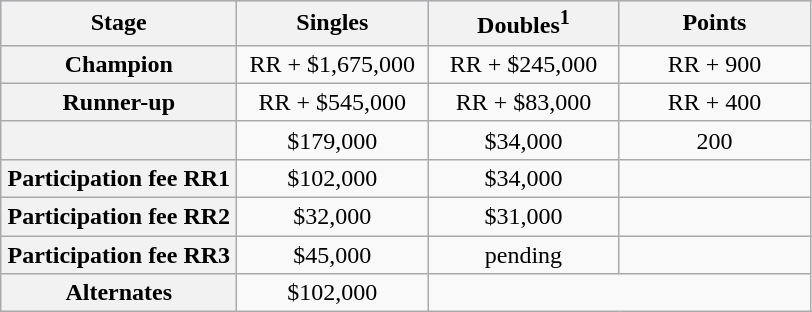<table class=wikitable style=text-align:center>
<tr style="background:#d1e4fd;">
<th width=150>Stage</th>
<th width=120>Singles</th>
<th width=120>Doubles<sup>1</sup></th>
<th width=120>Points</th>
</tr>
<tr>
<th>Champion</th>
<td>RR + $1,675,000</td>
<td>RR + $245,000</td>
<td>RR + 900</td>
</tr>
<tr>
<th>Runner-up</th>
<td>RR + $545,000</td>
<td>RR + $83,000</td>
<td>RR + 400</td>
</tr>
<tr>
<th></th>
<td>$179,000</td>
<td>$34,000</td>
<td>200</td>
</tr>
<tr>
<th>Participation fee RR1</th>
<td>$102,000</td>
<td>$34,000</td>
<td></td>
</tr>
<tr>
<th>Participation fee RR2</th>
<td>$32,000</td>
<td>$31,000</td>
<td></td>
</tr>
<tr>
<th>Participation fee RR3</th>
<td>$45,000</td>
<td>pending</td>
<td></td>
</tr>
<tr>
<th>Alternates</th>
<td>$102,000</td>
</tr>
</table>
